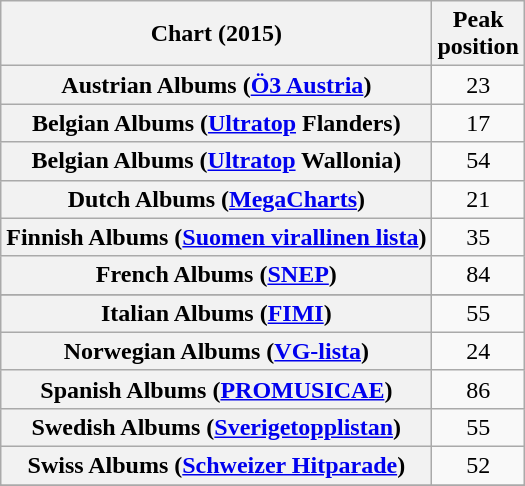<table class="wikitable sortable plainrowheaders" style="text-align:center">
<tr>
<th scope="col">Chart (2015)</th>
<th scope="col">Peak<br> position</th>
</tr>
<tr>
<th scope="row">Austrian Albums (<a href='#'>Ö3 Austria</a>)</th>
<td>23</td>
</tr>
<tr>
<th scope="row">Belgian Albums (<a href='#'>Ultratop</a> Flanders)</th>
<td>17</td>
</tr>
<tr>
<th scope="row">Belgian Albums (<a href='#'>Ultratop</a> Wallonia)</th>
<td>54</td>
</tr>
<tr>
<th scope="row">Dutch Albums (<a href='#'>MegaCharts</a>)</th>
<td>21</td>
</tr>
<tr>
<th scope="row">Finnish Albums (<a href='#'>Suomen virallinen lista</a>)</th>
<td>35</td>
</tr>
<tr>
<th scope="row">French Albums (<a href='#'>SNEP</a>)</th>
<td>84</td>
</tr>
<tr>
</tr>
<tr>
</tr>
<tr>
<th scope="row">Italian Albums (<a href='#'>FIMI</a>)</th>
<td>55</td>
</tr>
<tr>
<th scope="row">Norwegian Albums (<a href='#'>VG-lista</a>)</th>
<td>24</td>
</tr>
<tr>
<th scope="row">Spanish Albums (<a href='#'>PROMUSICAE</a>)</th>
<td>86</td>
</tr>
<tr>
<th scope="row">Swedish Albums (<a href='#'>Sverigetopplistan</a>)</th>
<td>55</td>
</tr>
<tr>
<th scope="row">Swiss Albums (<a href='#'>Schweizer Hitparade</a>)</th>
<td>52</td>
</tr>
<tr>
</tr>
<tr>
</tr>
<tr>
</tr>
<tr>
</tr>
<tr>
</tr>
</table>
